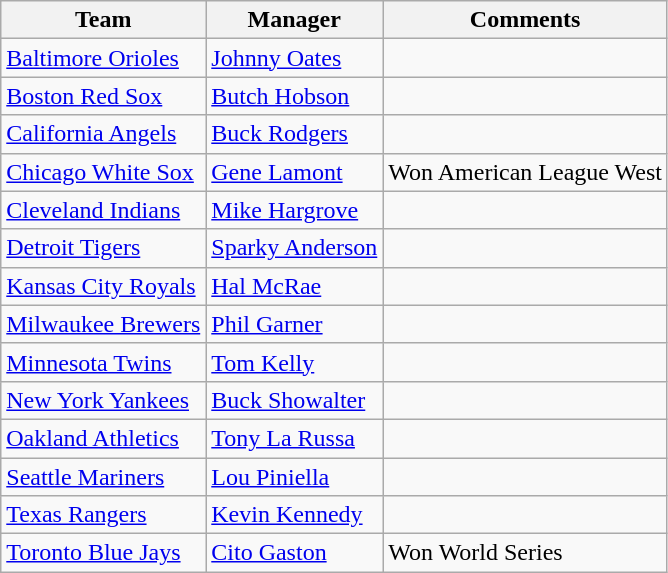<table class="wikitable">
<tr>
<th>Team</th>
<th>Manager</th>
<th>Comments</th>
</tr>
<tr>
<td><a href='#'>Baltimore Orioles</a></td>
<td><a href='#'>Johnny Oates</a></td>
<td></td>
</tr>
<tr>
<td><a href='#'>Boston Red Sox</a></td>
<td><a href='#'>Butch Hobson</a></td>
<td></td>
</tr>
<tr>
<td><a href='#'>California Angels</a></td>
<td><a href='#'>Buck Rodgers</a></td>
<td></td>
</tr>
<tr>
<td><a href='#'>Chicago White Sox</a></td>
<td><a href='#'>Gene Lamont</a></td>
<td>Won American League West</td>
</tr>
<tr>
<td><a href='#'>Cleveland Indians</a></td>
<td><a href='#'>Mike Hargrove</a></td>
<td></td>
</tr>
<tr>
<td><a href='#'>Detroit Tigers</a></td>
<td><a href='#'>Sparky Anderson</a></td>
<td></td>
</tr>
<tr>
<td><a href='#'>Kansas City Royals</a></td>
<td><a href='#'>Hal McRae</a></td>
<td></td>
</tr>
<tr>
<td><a href='#'>Milwaukee Brewers</a></td>
<td><a href='#'>Phil Garner</a></td>
<td></td>
</tr>
<tr>
<td><a href='#'>Minnesota Twins</a></td>
<td><a href='#'>Tom Kelly</a></td>
<td></td>
</tr>
<tr>
<td><a href='#'>New York Yankees</a></td>
<td><a href='#'>Buck Showalter</a></td>
<td></td>
</tr>
<tr>
<td><a href='#'>Oakland Athletics</a></td>
<td><a href='#'>Tony La Russa</a></td>
<td></td>
</tr>
<tr>
<td><a href='#'>Seattle Mariners</a></td>
<td><a href='#'>Lou Piniella</a></td>
<td></td>
</tr>
<tr>
<td><a href='#'>Texas Rangers</a></td>
<td><a href='#'>Kevin Kennedy</a></td>
<td></td>
</tr>
<tr>
<td><a href='#'>Toronto Blue Jays</a></td>
<td><a href='#'>Cito Gaston</a></td>
<td>Won World Series</td>
</tr>
</table>
